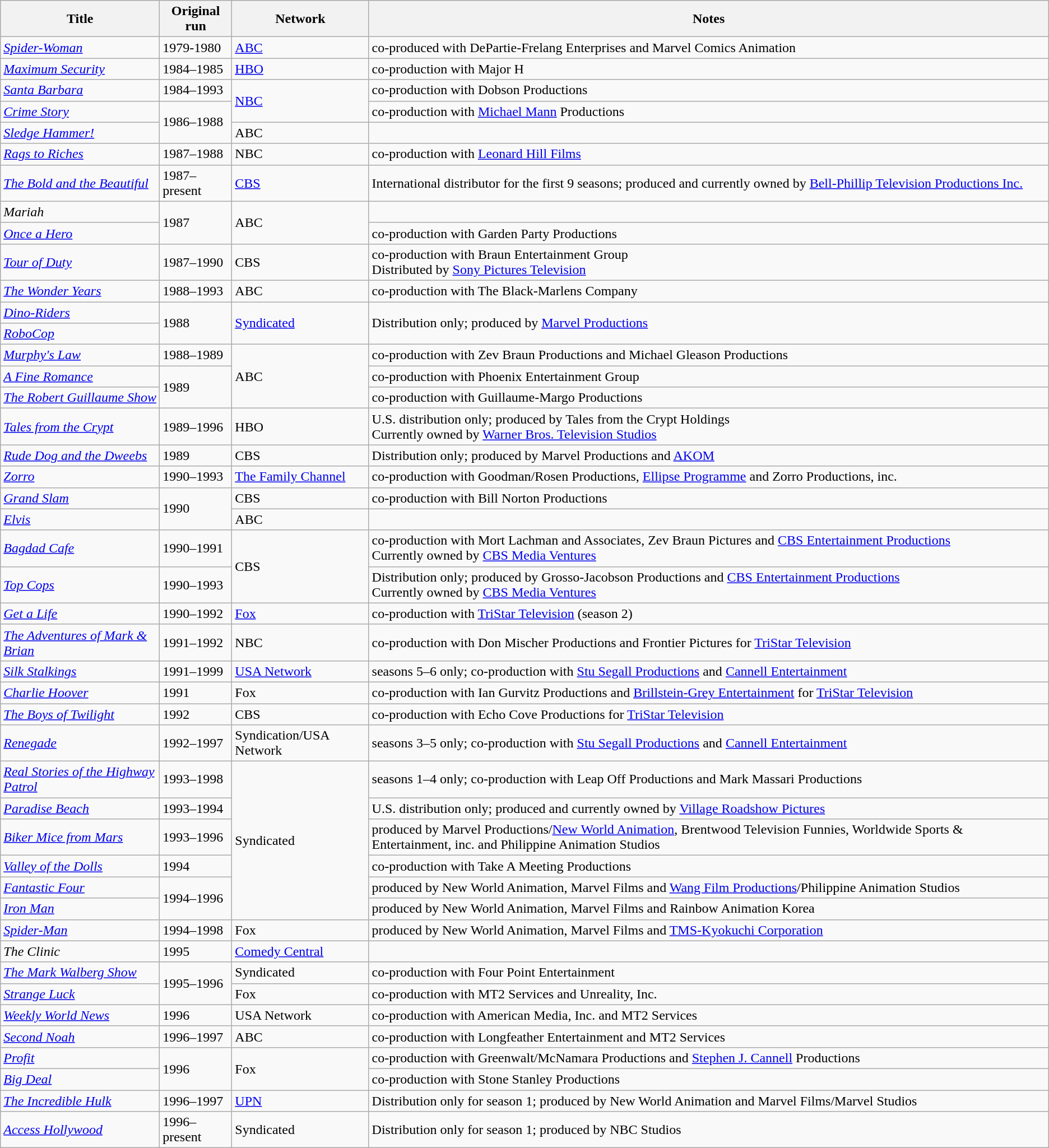<table class="wikitable sortable">
<tr>
<th>Title</th>
<th>Original run</th>
<th>Network</th>
<th>Notes</th>
</tr>
<tr>
<td><em><a href='#'>Spider-Woman</a></em></td>
<td>1979-1980</td>
<td><a href='#'>ABC</a></td>
<td>co-produced with DePartie-Frelang Enterprises and Marvel Comics Animation</td>
</tr>
<tr>
<td><em><a href='#'>Maximum Security</a></em></td>
<td>1984–1985</td>
<td><a href='#'>HBO</a></td>
<td>co-production with Major H</td>
</tr>
<tr>
<td><em><a href='#'>Santa Barbara</a></em></td>
<td>1984–1993</td>
<td rowspan="2"><a href='#'>NBC</a></td>
<td>co-production with Dobson Productions</td>
</tr>
<tr>
<td><em><a href='#'>Crime Story</a></em></td>
<td rowspan="2">1986–1988</td>
<td>co-production with <a href='#'>Michael Mann</a> Productions</td>
</tr>
<tr>
<td><em><a href='#'>Sledge Hammer!</a></em></td>
<td>ABC</td>
<td></td>
</tr>
<tr>
<td><em><a href='#'>Rags to Riches</a></em></td>
<td>1987–1988</td>
<td>NBC</td>
<td>co-production with <a href='#'>Leonard Hill Films</a></td>
</tr>
<tr>
<td><em><a href='#'>The Bold and the Beautiful</a></em></td>
<td>1987–present</td>
<td><a href='#'>CBS</a></td>
<td>International distributor for the first 9 seasons; produced and currently owned by <a href='#'>Bell-Phillip Television Productions Inc.</a></td>
</tr>
<tr>
<td><em>Mariah</em></td>
<td rowspan="2">1987</td>
<td rowspan="2">ABC</td>
<td></td>
</tr>
<tr>
<td><em><a href='#'>Once a Hero</a></em></td>
<td>co-production with Garden Party Productions</td>
</tr>
<tr>
<td><em><a href='#'>Tour of Duty</a></em></td>
<td>1987–1990</td>
<td>CBS</td>
<td>co-production with Braun Entertainment Group<br>Distributed by <a href='#'>Sony Pictures Television</a></td>
</tr>
<tr>
<td><em><a href='#'>The Wonder Years</a></em></td>
<td>1988–1993</td>
<td>ABC</td>
<td>co-production with The Black-Marlens Company</td>
</tr>
<tr>
<td><em><a href='#'>Dino-Riders</a></em></td>
<td rowspan="2">1988</td>
<td rowspan="2"><a href='#'>Syndicated</a></td>
<td rowspan="2">Distribution only; produced by <a href='#'>Marvel Productions</a></td>
</tr>
<tr>
<td><em><a href='#'>RoboCop</a></em></td>
</tr>
<tr>
<td><em><a href='#'>Murphy's Law</a></em></td>
<td>1988–1989</td>
<td rowspan="3">ABC</td>
<td>co-production with Zev Braun Productions and Michael Gleason Productions</td>
</tr>
<tr>
<td><em><a href='#'>A Fine Romance</a></em></td>
<td rowspan="2">1989</td>
<td>co-production with Phoenix Entertainment Group</td>
</tr>
<tr>
<td><em><a href='#'>The Robert Guillaume Show</a></em></td>
<td>co-production with Guillaume-Margo Productions</td>
</tr>
<tr>
<td><em><a href='#'>Tales from the Crypt</a></em></td>
<td>1989–1996</td>
<td>HBO</td>
<td>U.S. distribution only; produced by Tales from the Crypt Holdings<br>Currently owned by <a href='#'>Warner Bros. Television Studios</a></td>
</tr>
<tr>
<td><em><a href='#'>Rude Dog and the Dweebs</a></em></td>
<td>1989</td>
<td>CBS</td>
<td>Distribution only; produced by Marvel Productions and <a href='#'>AKOM</a></td>
</tr>
<tr>
<td><em><a href='#'>Zorro</a></em></td>
<td>1990–1993</td>
<td><a href='#'>The Family Channel</a></td>
<td>co-production with Goodman/Rosen Productions, <a href='#'>Ellipse Programme</a> and Zorro Productions, inc.</td>
</tr>
<tr>
<td><em><a href='#'>Grand Slam</a></em></td>
<td rowspan="2">1990</td>
<td>CBS</td>
<td>co-production with Bill Norton Productions</td>
</tr>
<tr>
<td><em><a href='#'>Elvis</a></em></td>
<td>ABC</td>
<td></td>
</tr>
<tr>
<td><em><a href='#'>Bagdad Cafe</a></em></td>
<td>1990–1991</td>
<td rowspan="2">CBS</td>
<td>co-production with Mort Lachman and Associates, Zev Braun Pictures and <a href='#'>CBS Entertainment Productions</a><br>Currently owned by <a href='#'>CBS Media Ventures</a></td>
</tr>
<tr>
<td><em><a href='#'>Top Cops</a></em></td>
<td>1990–1993</td>
<td>Distribution only; produced by Grosso-Jacobson Productions and <a href='#'>CBS Entertainment Productions</a><br>Currently owned by <a href='#'>CBS Media Ventures</a></td>
</tr>
<tr>
<td><em><a href='#'>Get a Life</a></em></td>
<td>1990–1992</td>
<td><a href='#'>Fox</a></td>
<td>co-production with <a href='#'>TriStar Television</a> (season 2)</td>
</tr>
<tr>
<td><em><a href='#'>The Adventures of Mark & Brian</a></em></td>
<td>1991–1992</td>
<td>NBC</td>
<td>co-production with Don Mischer Productions and Frontier Pictures for <a href='#'>TriStar Television</a></td>
</tr>
<tr>
<td><em><a href='#'>Silk Stalkings</a></em></td>
<td>1991–1999</td>
<td><a href='#'>USA Network</a></td>
<td>seasons 5–6 only; co-production with <a href='#'>Stu Segall Productions</a> and <a href='#'>Cannell Entertainment</a></td>
</tr>
<tr>
<td><em><a href='#'>Charlie Hoover</a></em></td>
<td>1991</td>
<td>Fox</td>
<td>co-production with Ian Gurvitz Productions and <a href='#'>Brillstein-Grey Entertainment</a> for <a href='#'>TriStar Television</a></td>
</tr>
<tr>
<td><em><a href='#'>The Boys of Twilight</a></em></td>
<td>1992</td>
<td>CBS</td>
<td>co-production with Echo Cove Productions for <a href='#'>TriStar Television</a></td>
</tr>
<tr>
<td><em><a href='#'>Renegade</a></em></td>
<td>1992–1997</td>
<td>Syndication/USA Network</td>
<td>seasons 3–5 only; co-production with <a href='#'>Stu Segall Productions</a> and <a href='#'>Cannell Entertainment</a></td>
</tr>
<tr>
<td><em><a href='#'>Real Stories of the Highway Patrol</a></em></td>
<td>1993–1998</td>
<td rowspan="6">Syndicated</td>
<td>seasons 1–4 only; co-production with Leap Off Productions and Mark Massari Productions</td>
</tr>
<tr>
<td><em><a href='#'>Paradise Beach</a></em></td>
<td>1993–1994</td>
<td>U.S. distribution only; produced and currently owned by <a href='#'>Village Roadshow Pictures</a></td>
</tr>
<tr>
<td><em><a href='#'>Biker Mice from Mars</a></em></td>
<td>1993–1996</td>
<td>produced by Marvel Productions/<a href='#'>New World Animation</a>, Brentwood Television Funnies, Worldwide Sports & Entertainment, inc. and Philippine Animation Studios</td>
</tr>
<tr>
<td><em><a href='#'>Valley of the Dolls</a></em></td>
<td>1994</td>
<td>co-production with Take A Meeting Productions</td>
</tr>
<tr>
<td><em><a href='#'>Fantastic Four</a></em></td>
<td rowspan="2">1994–1996</td>
<td>produced by New World Animation, Marvel Films and <a href='#'>Wang Film Productions</a>/Philippine Animation Studios</td>
</tr>
<tr>
<td><em><a href='#'>Iron Man</a></em></td>
<td>produced by New World Animation, Marvel Films and Rainbow Animation Korea</td>
</tr>
<tr>
<td><em><a href='#'>Spider-Man</a></em></td>
<td>1994–1998</td>
<td>Fox</td>
<td>produced by New World Animation, Marvel Films and <a href='#'>TMS-Kyokuchi Corporation</a></td>
</tr>
<tr>
<td><em>The Clinic</em></td>
<td>1995</td>
<td><a href='#'>Comedy Central</a></td>
<td></td>
</tr>
<tr>
<td><em><a href='#'>The Mark Walberg Show</a></em></td>
<td rowspan="2">1995–1996</td>
<td>Syndicated</td>
<td>co-production with Four Point Entertainment</td>
</tr>
<tr>
<td><em><a href='#'>Strange Luck</a></em></td>
<td>Fox</td>
<td>co-production with MT2 Services and Unreality, Inc.</td>
</tr>
<tr>
<td><em><a href='#'>Weekly World News</a></em></td>
<td>1996</td>
<td>USA Network</td>
<td>co-production with American Media, Inc. and MT2 Services</td>
</tr>
<tr>
<td><em><a href='#'>Second Noah</a></em></td>
<td>1996–1997</td>
<td>ABC</td>
<td>co-production with Longfeather Entertainment and MT2 Services</td>
</tr>
<tr>
<td><em><a href='#'>Profit</a></em></td>
<td rowspan="2">1996</td>
<td rowspan="2">Fox</td>
<td>co-production with Greenwalt/McNamara Productions and <a href='#'>Stephen J. Cannell</a> Productions</td>
</tr>
<tr>
<td><em><a href='#'>Big Deal</a></em></td>
<td>co-production with Stone Stanley Productions</td>
</tr>
<tr>
<td><em><a href='#'>The Incredible Hulk</a></em></td>
<td>1996–1997</td>
<td><a href='#'>UPN</a></td>
<td>Distribution only for season 1; produced by New World Animation and Marvel Films/Marvel Studios</td>
</tr>
<tr>
<td><em><a href='#'>Access Hollywood</a></em></td>
<td>1996–present</td>
<td>Syndicated</td>
<td>Distribution only for season 1; produced by NBC Studios</td>
</tr>
</table>
